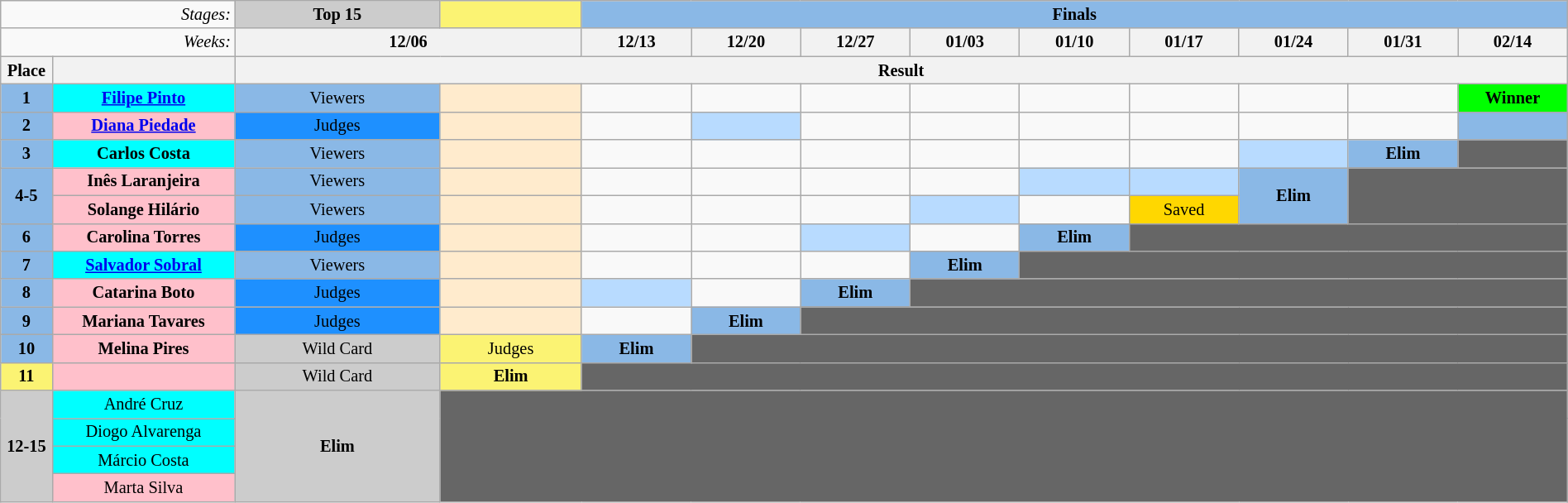<table class="wikitable" style="margin:1em auto; text-align:center; font-size:85%">
<tr>
<td colspan="2" style="text-align:right;"><em>Stages:</em></td>
<td style="background:#ccc; text-align:Center;"><strong>Top 15</strong></td>
<td bgcolor="#FBF373"></td>
<td colspan="9"  style="background:#8ab8e6; text-align:Center;"><strong>Finals</strong></td>
</tr>
<tr>
<td colspan="2" style="text-align:right;"><em>Weeks:</em></td>
<th colspan="2" style="width:19%">12/06</th>
<th style="width:6%">12/13</th>
<th style="width:6%">12/20</th>
<th style="width:6%">12/27</th>
<th style="width:6%">01/03</th>
<th style="width:6%">01/10</th>
<th style="width:6%">01/17</th>
<th style="width:6%">01/24</th>
<th style="width:6%">01/31</th>
<th style="width:6%">02/14</th>
</tr>
<tr>
<th style="width:2%">Place</th>
<th style="width:10%"></th>
<th colspan="12" style="text-align:center;">Result</th>
</tr>
<tr>
<td style="background:#8ab8e6;"><strong>1</strong></td>
<td style="background:cyan;"><strong><a href='#'>Filipe Pinto</a></strong></td>
<td style="background:#8ab8e6;">Viewers</td>
<td style="background:#FFEBCD;"></td>
<td></td>
<td></td>
<td></td>
<td></td>
<td></td>
<td></td>
<td></td>
<td></td>
<td style="background:Lime;"><strong>Winner</strong></td>
</tr>
<tr>
<td style="background:#8ab8e6;"><strong>2</strong></td>
<td style="background:Pink;"><strong><a href='#'>Diana Piedade</a></strong></td>
<td style="background:#1E90FF;">Judges</td>
<td style="background:#FFEBCD;"></td>
<td></td>
<td style="background:#b8dbff;"></td>
<td></td>
<td></td>
<td></td>
<td></td>
<td></td>
<td></td>
<td style="background:#8ab8e6;"></td>
</tr>
<tr>
<td style="background:#8ab8e6;"><strong>3</strong></td>
<td style="background:cyan;"><strong>Carlos Costa</strong></td>
<td style="background:#8ab8e6;">Viewers</td>
<td style="background:#FFEBCD;"></td>
<td></td>
<td></td>
<td></td>
<td></td>
<td></td>
<td></td>
<td style="background:#b8dbff;"></td>
<td style="background:#8ab8e6;"><strong>Elim</strong></td>
<td style="background:#666;"></td>
</tr>
<tr>
<td rowspan="2" style="background:#8ab8e6;"><strong>4-5</strong></td>
<td style="background:Pink;"><strong>Inês Laranjeira</strong></td>
<td style="background:#8ab8e6;">Viewers</td>
<td style="background:#FFEBCD;"></td>
<td></td>
<td></td>
<td></td>
<td></td>
<td style="background:#b8dbff;"></td>
<td style="background:#b8dbff;"></td>
<td rowspan="2" style="background:#8ab8e6;"><strong>Elim</strong></td>
<td rowspan="2" colspan="2" style="background:#666;"></td>
</tr>
<tr>
<td style="background:Pink;"><strong>Solange Hilário</strong></td>
<td style="background:#8ab8e6;">Viewers</td>
<td style="background:#FFEBCD;"></td>
<td></td>
<td></td>
<td></td>
<td style="background:#b8dbff;"></td>
<td></td>
<td style="background:gold;">Saved</td>
</tr>
<tr>
<td style="background:#8ab8e6;"><strong>6</strong></td>
<td style="background:Pink;"><strong>Carolina Torres</strong></td>
<td style="background:#1E90FF;">Judges</td>
<td style="background:#FFEBCD;"></td>
<td></td>
<td></td>
<td style="background:#b8dbff;"></td>
<td></td>
<td style="background:#8ab8e6;"><strong>Elim</strong></td>
<td colspan="4" style="background:#666;"></td>
</tr>
<tr>
<td style="background:#8ab8e6;"><strong>7</strong></td>
<td style="background:cyan;"><strong><a href='#'>Salvador Sobral</a></strong></td>
<td style="background:#8ab8e6;">Viewers</td>
<td style="background:#FFEBCD;"></td>
<td></td>
<td></td>
<td></td>
<td style="background:#8ab8e6;"><strong>Elim</strong></td>
<td colspan="5" style="background:#666;"></td>
</tr>
<tr>
<td style="background:#8ab8e6;"><strong>8</strong></td>
<td style="background:Pink;"><strong>Catarina Boto</strong></td>
<td style="background:#1E90FF;">Judges</td>
<td style="background:#FFEBCD;"></td>
<td style="background:#b8dbff;"></td>
<td></td>
<td style="background:#8ab8e6;"><strong>Elim</strong></td>
<td colspan="6" style="background:#666;"></td>
</tr>
<tr>
<td style="background:#8ab8e6;"><strong>9</strong></td>
<td style="background:Pink;"><strong>Mariana Tavares</strong></td>
<td style="background:#1E90FF;">Judges</td>
<td style="background:#FFEBCD;"></td>
<td></td>
<td style="background:#8ab8e6;"><strong>Elim</strong></td>
<td colspan="7" style="background:#666;"></td>
</tr>
<tr>
<td style="background:#8ab8e6;"><strong>10</strong></td>
<td style="background:Pink;"><strong>Melina Pires</strong></td>
<td style="background:#ccc;">Wild Card</td>
<td style="background:#fbf373;">Judges</td>
<td style="background:#8ab8e6;"><strong>Elim</strong></td>
<td colspan="8" style="background:#666;"></td>
</tr>
<tr>
<td style="background:#fbf373;"><strong>11</strong></td>
<td style="background:Pink;"></td>
<td style="background:#ccc;">Wild Card</td>
<td style="background:#fbf373;"><strong>Elim</strong></td>
<td style="background:#666;" colspan=9></td>
</tr>
<tr>
<td style="background:#ccc; text-align:center;" rowspan="4"><strong>12-15</strong></td>
<td style="background:cyan;">André Cruz</td>
<td style="background:#ccc;" text-align:center;" rowspan="4"><strong>Elim</strong></td>
<td rowspan="4" colspan="10" style="background:#666;"></td>
</tr>
<tr>
<td style="background:cyan;">Diogo Alvarenga</td>
</tr>
<tr>
<td style="background:cyan;">Márcio Costa</td>
</tr>
<tr>
<td style="background:Pink;">Marta Silva</td>
</tr>
</table>
